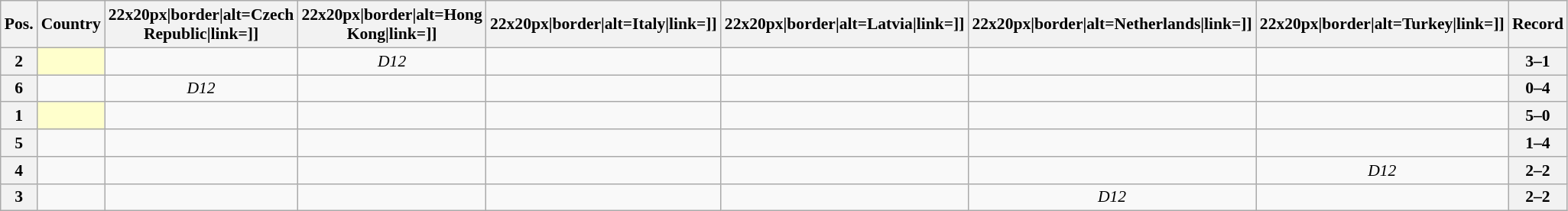<table class="wikitable sortable nowrap" style="text-align:center; font-size:0.9em;">
<tr>
<th>Pos.</th>
<th>Country</th>
<th [[Image:>22x20px|border|alt=Czech Republic|link=]]</th>
<th [[Image:>22x20px|border|alt=Hong Kong|link=]]</th>
<th [[Image:>22x20px|border|alt=Italy|link=]]</th>
<th [[Image:>22x20px|border|alt=Latvia|link=]]</th>
<th [[Image:>22x20px|border|alt=Netherlands|link=]]</th>
<th [[Image:>22x20px|border|alt=Turkey|link=]]</th>
<th>Record</th>
</tr>
<tr>
<th>2</th>
<td style="text-align:left; background:#ffffcc;"></td>
<td> </td>
<td><em>D12</em> </td>
<td> </td>
<td> </td>
<td> </td>
<td> </td>
<th>3–1</th>
</tr>
<tr>
<th>6</th>
<td style="text-align:left;"></td>
<td><em>D12</em> </td>
<td> </td>
<td> </td>
<td> </td>
<td> </td>
<td> </td>
<th>0–4</th>
</tr>
<tr>
<th>1</th>
<td style="text-align:left; background:#ffffcc;"></td>
<td> </td>
<td> </td>
<td> </td>
<td> </td>
<td> </td>
<td> </td>
<th>5–0</th>
</tr>
<tr>
<th>5</th>
<td style="text-align:left;"></td>
<td> </td>
<td> </td>
<td> </td>
<td> </td>
<td> </td>
<td> </td>
<th>1–4</th>
</tr>
<tr>
<th>4</th>
<td style="text-align:left;"></td>
<td> </td>
<td> </td>
<td> </td>
<td> </td>
<td> </td>
<td><em>D12</em> </td>
<th>2–2</th>
</tr>
<tr>
<th>3</th>
<td style="text-align:left;"></td>
<td> </td>
<td> </td>
<td> </td>
<td> </td>
<td><em>D12</em> </td>
<td> </td>
<th>2–2</th>
</tr>
</table>
